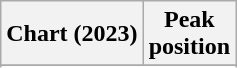<table class="wikitable sortable plainrowheaders" style="text-align:center">
<tr>
<th scope="col">Chart (2023)</th>
<th scope="col">Peak<br>position</th>
</tr>
<tr>
</tr>
<tr>
</tr>
<tr>
</tr>
<tr>
</tr>
<tr>
</tr>
<tr>
</tr>
</table>
